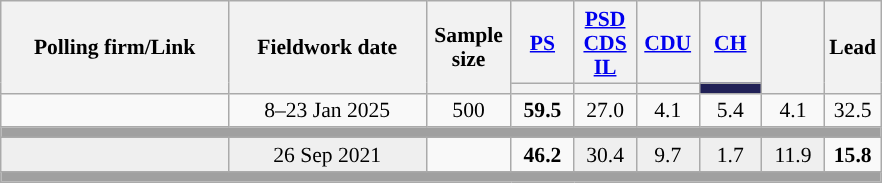<table class="wikitable sortable mw-datatable" style="text-align:center;font-size:90%;line-height:16px;">
<tr style="height:42px;">
<th style="width:145px;" rowspan="2">Polling firm/Link</th>
<th style="width:125px;" rowspan="2">Fieldwork date</th>
<th class="unsortable" style="width:50px;" rowspan="2">Sample size</th>
<th class="unsortable" style="width:35px;"><a href='#'>PS</a></th>
<th class="unsortable" style="width:35px;"><a href='#'>PSD</a><br><a href='#'>CDS</a><br><a href='#'>IL</a></th>
<th class="unsortable" style="width:35px;"><a href='#'>CDU</a></th>
<th class="unsortable" style="width:35px;"><a href='#'>CH</a></th>
<th class="unsortable" style="width:35px;" rowspan="2"></th>
<th class="unsortable" style="width:30px;" rowspan="2">Lead</th>
</tr>
<tr>
<th class="unsortable" style="color:inherit;background:"></th>
<th class="unsortable" style="color:inherit;background:"></th>
<th class="unsortable" style="color:inherit;background:"></th>
<th class="unsortable" style="color:inherit;background:#202056;"></th>
</tr>
<tr>
<td align="center"></td>
<td align="center">8–23 Jan 2025</td>
<td>500</td>
<td><strong>59.5</strong></td>
<td align="center">27.0</td>
<td align="center">4.1</td>
<td align="center">5.4</td>
<td align="center">4.1</td>
<td style="background:">32.5</td>
</tr>
<tr>
<td colspan="13" style="background:#A0A0A0"></td>
</tr>
<tr>
<td style="background:#EFEFEF;"><strong></strong></td>
<td style="background:#EFEFEF;" data-sort-value="2019-10-06">26 Sep 2021</td>
<td></td>
<td><strong>46.2</strong><br></td>
<td style="background:#EFEFEF;">30.4<br></td>
<td style="background:#EFEFEF;">9.7<br></td>
<td style="background:#EFEFEF;">1.7<br></td>
<td style="background:#EFEFEF;">11.9<br></td>
<td style="background:"><strong>15.8</strong></td>
</tr>
<tr>
<td colspan="13" style="background:#A0A0A0"></td>
</tr>
</table>
